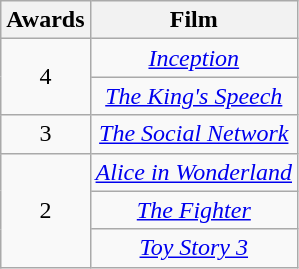<table class="wikitable" style="text-align: center;">
<tr>
<th scope="col">Awards</th>
<th scope="col" align="center">Film</th>
</tr>
<tr>
<td rowspan=2 style="text-align:center">4</td>
<td><em><a href='#'>Inception</a></em></td>
</tr>
<tr>
<td><em><a href='#'>The King's Speech</a></em></td>
</tr>
<tr>
<td style="text-align: center;">3</td>
<td><em><a href='#'>The Social Network</a></em></td>
</tr>
<tr>
<td rowspan=3 style="text-align:center">2</td>
<td><em><a href='#'>Alice in Wonderland</a></em></td>
</tr>
<tr>
<td><em><a href='#'>The Fighter</a></em></td>
</tr>
<tr>
<td><em><a href='#'>Toy Story 3</a></em></td>
</tr>
</table>
